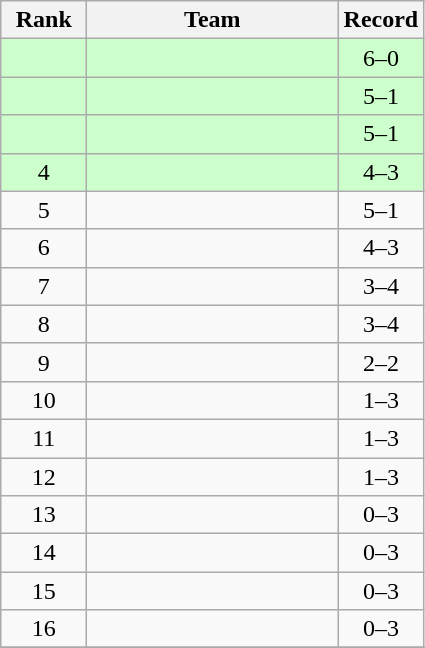<table class="wikitable" style="text-align: center">
<tr>
<th width=50>Rank</th>
<th width=160>Team</th>
<th width=50>Record</th>
</tr>
<tr bgcolor=#ccffcc>
<td></td>
<td align=left></td>
<td>6–0</td>
</tr>
<tr bgcolor=#ccffcc>
<td></td>
<td align=left></td>
<td>5–1</td>
</tr>
<tr bgcolor=#ccffcc>
<td></td>
<td align=left></td>
<td>5–1</td>
</tr>
<tr bgcolor=#ccffcc>
<td>4</td>
<td align=left></td>
<td>4–3</td>
</tr>
<tr>
<td>5</td>
<td align=left></td>
<td>5–1</td>
</tr>
<tr>
<td>6</td>
<td align=left></td>
<td>4–3</td>
</tr>
<tr>
<td>7</td>
<td align=left></td>
<td>3–4</td>
</tr>
<tr>
<td>8</td>
<td align=left></td>
<td>3–4</td>
</tr>
<tr>
<td>9</td>
<td align=left></td>
<td>2–2</td>
</tr>
<tr>
<td>10</td>
<td align=left></td>
<td>1–3</td>
</tr>
<tr>
<td>11</td>
<td align=left></td>
<td>1–3</td>
</tr>
<tr>
<td>12</td>
<td align=left></td>
<td>1–3</td>
</tr>
<tr>
<td>13</td>
<td align=left></td>
<td>0–3</td>
</tr>
<tr>
<td>14</td>
<td align=left></td>
<td>0–3</td>
</tr>
<tr>
<td>15</td>
<td align=left></td>
<td>0–3</td>
</tr>
<tr>
<td>16</td>
<td align=left></td>
<td>0–3</td>
</tr>
<tr>
</tr>
</table>
